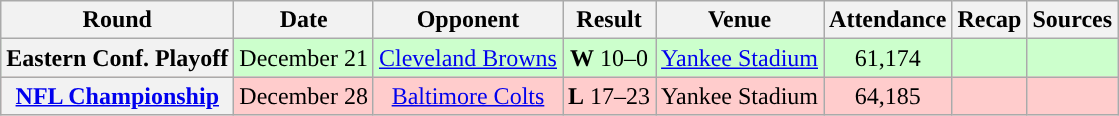<table class="wikitable" style="text-align:center">
<tr>
<th>Round</th>
<th>Date</th>
<th>Opponent</th>
<th>Result</th>
<th>Venue</th>
<th>Attendance</th>
<th>Recap</th>
<th>Sources</th>
</tr>
<tr style="background:#cfc">
<th>Eastern Conf. Playoff</th>
<td>December 21</td>
<td><a href='#'>Cleveland Browns</a></td>
<td><strong>W</strong> 10–0</td>
<td><a href='#'>Yankee Stadium</a></td>
<td>61,174</td>
<td></td>
<td></td>
</tr>
<tr style="background:#fcc">
<th><a href='#'>NFL Championship</a></th>
<td>December 28</td>
<td><a href='#'>Baltimore Colts</a></td>
<td><strong>L</strong> 17–23</td>
<td>Yankee Stadium</td>
<td>64,185</td>
<td></td>
<td></td>
</tr>
</table>
